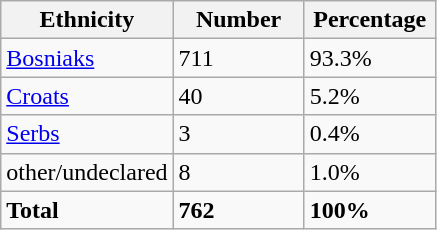<table class="wikitable">
<tr>
<th width="100px">Ethnicity</th>
<th width="80px">Number</th>
<th width="80px">Percentage</th>
</tr>
<tr>
<td><a href='#'>Bosniaks</a></td>
<td>711</td>
<td>93.3%</td>
</tr>
<tr>
<td><a href='#'>Croats</a></td>
<td>40</td>
<td>5.2%</td>
</tr>
<tr>
<td><a href='#'>Serbs</a></td>
<td>3</td>
<td>0.4%</td>
</tr>
<tr>
<td>other/undeclared</td>
<td>8</td>
<td>1.0%</td>
</tr>
<tr>
<td><strong>Total</strong></td>
<td><strong>762</strong></td>
<td><strong>100%</strong></td>
</tr>
</table>
